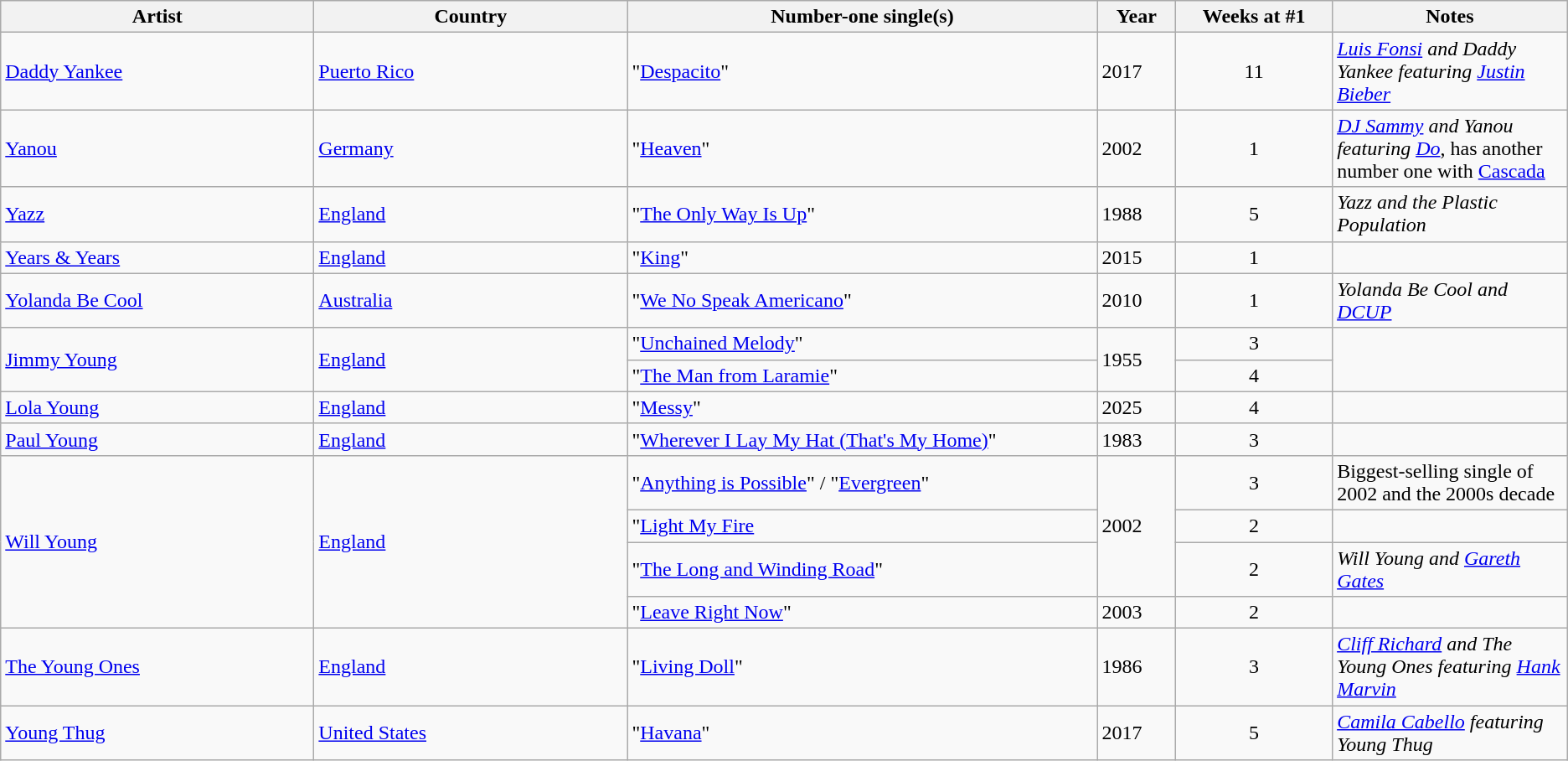<table class="wikitable">
<tr>
<th width="20%">Artist</th>
<th width="20%">Country</th>
<th width="30%">Number-one single(s)</th>
<th width="5%">Year</th>
<th width="10%">Weeks at #1</th>
<th width:"45%">Notes</th>
</tr>
<tr>
<td><a href='#'>Daddy Yankee</a></td>
<td><a href='#'>Puerto Rico</a></td>
<td>"<a href='#'>Despacito</a>"</td>
<td>2017</td>
<td align=center>11</td>
<td><em><a href='#'>Luis Fonsi</a> and Daddy Yankee featuring <a href='#'>Justin Bieber</a></em></td>
</tr>
<tr>
<td><a href='#'>Yanou</a></td>
<td><a href='#'>Germany</a></td>
<td>"<a href='#'>Heaven</a>"</td>
<td>2002</td>
<td align=center>1</td>
<td><em><a href='#'>DJ Sammy</a> and Yanou featuring <a href='#'>Do</a></em>, has another number one with <a href='#'>Cascada</a></td>
</tr>
<tr>
<td><a href='#'>Yazz</a></td>
<td><a href='#'>England</a></td>
<td>"<a href='#'>The Only Way Is Up</a>"</td>
<td>1988</td>
<td align=center>5</td>
<td><em>Yazz and the Plastic Population</em></td>
</tr>
<tr>
<td><a href='#'>Years & Years</a></td>
<td><a href='#'>England</a></td>
<td>"<a href='#'>King</a>"</td>
<td>2015</td>
<td align=center>1</td>
<td></td>
</tr>
<tr>
<td><a href='#'>Yolanda Be Cool</a></td>
<td><a href='#'>Australia</a></td>
<td>"<a href='#'>We No Speak Americano</a>"</td>
<td>2010</td>
<td align=center>1</td>
<td><em>Yolanda Be Cool and <a href='#'>DCUP</a></em></td>
</tr>
<tr>
<td rowspan="2"><a href='#'>Jimmy Young</a></td>
<td rowspan="2"><a href='#'>England</a></td>
<td>"<a href='#'>Unchained Melody</a>"</td>
<td rowspan="2">1955</td>
<td align=center>3</td>
<td rowspan="2"></td>
</tr>
<tr>
<td>"<a href='#'>The Man from Laramie</a>"</td>
<td align=center>4</td>
</tr>
<tr>
<td><a href='#'>Lola Young</a></td>
<td><a href='#'>England</a></td>
<td>"<a href='#'>Messy</a>"</td>
<td>2025</td>
<td align=center>4</td>
<td></td>
</tr>
<tr>
<td><a href='#'>Paul Young</a></td>
<td><a href='#'>England</a></td>
<td>"<a href='#'>Wherever I Lay My Hat (That's My Home)</a>"</td>
<td>1983</td>
<td align=center>3</td>
<td></td>
</tr>
<tr>
<td rowspan="4"><a href='#'>Will Young</a></td>
<td rowspan="4"><a href='#'>England</a></td>
<td>"<a href='#'>Anything is Possible</a>" / "<a href='#'>Evergreen</a>"</td>
<td rowspan="3">2002</td>
<td align=center>3</td>
<td>Biggest-selling single of 2002 and the 2000s decade</td>
</tr>
<tr>
<td>"<a href='#'>Light My Fire</a></td>
<td align=center>2</td>
<td></td>
</tr>
<tr>
<td>"<a href='#'>The Long and Winding Road</a>"</td>
<td align=center>2</td>
<td><em>Will Young and <a href='#'>Gareth Gates</a></em></td>
</tr>
<tr>
<td>"<a href='#'>Leave Right Now</a>"</td>
<td>2003</td>
<td align=center>2</td>
<td></td>
</tr>
<tr>
<td><a href='#'>The Young Ones</a></td>
<td><a href='#'>England</a></td>
<td>"<a href='#'>Living Doll</a>"</td>
<td>1986</td>
<td align=center>3</td>
<td><em><a href='#'>Cliff Richard</a> and The Young Ones featuring <a href='#'>Hank Marvin</a></em></td>
</tr>
<tr>
<td><a href='#'>Young Thug</a></td>
<td><a href='#'>United States</a></td>
<td>"<a href='#'>Havana</a>"</td>
<td>2017</td>
<td align=center>5</td>
<td><em><a href='#'>Camila Cabello</a> featuring Young Thug</em></td>
</tr>
</table>
